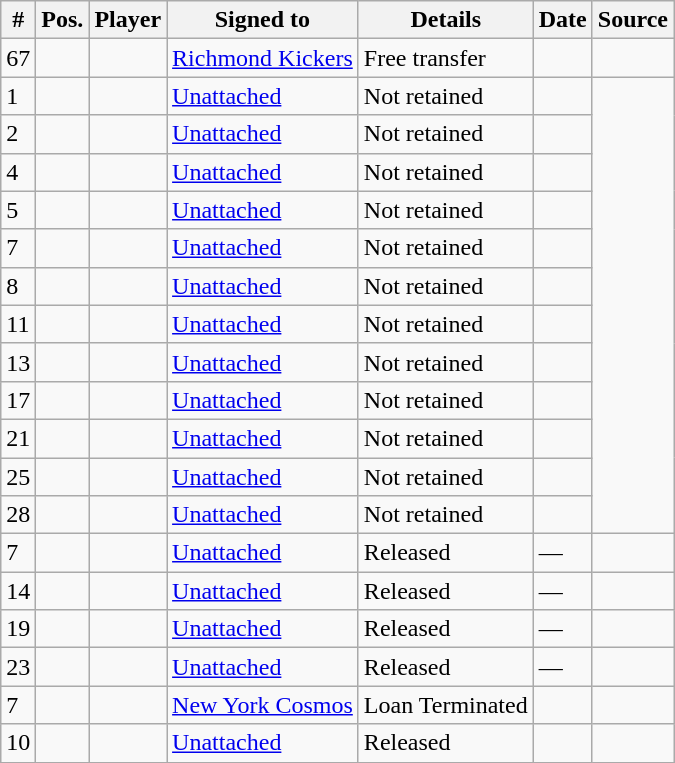<table class="wikitable mw-collapsible mw-collapsed">
<tr>
<th>#</th>
<th>Pos.</th>
<th>Player</th>
<th>Signed to</th>
<th>Details</th>
<th>Date</th>
<th>Source</th>
</tr>
<tr>
<td>67</td>
<td></td>
<td></td>
<td> <a href='#'>Richmond Kickers</a></td>
<td>Free transfer</td>
<td></td>
<td></td>
</tr>
<tr>
<td>1</td>
<td></td>
<td></td>
<td><a href='#'>Unattached</a></td>
<td>Not retained</td>
<td></td>
<td rowspan="12"></td>
</tr>
<tr>
<td>2</td>
<td></td>
<td></td>
<td><a href='#'>Unattached</a></td>
<td>Not retained</td>
<td></td>
</tr>
<tr>
<td>4</td>
<td></td>
<td></td>
<td><a href='#'>Unattached</a></td>
<td>Not retained</td>
<td></td>
</tr>
<tr>
<td>5</td>
<td></td>
<td></td>
<td><a href='#'>Unattached</a></td>
<td>Not retained</td>
<td></td>
</tr>
<tr>
<td>7</td>
<td></td>
<td></td>
<td><a href='#'>Unattached</a></td>
<td>Not retained</td>
<td></td>
</tr>
<tr>
<td>8</td>
<td></td>
<td></td>
<td><a href='#'>Unattached</a></td>
<td>Not retained</td>
<td></td>
</tr>
<tr>
<td>11</td>
<td></td>
<td></td>
<td><a href='#'>Unattached</a></td>
<td>Not retained</td>
<td></td>
</tr>
<tr>
<td>13</td>
<td></td>
<td></td>
<td><a href='#'>Unattached</a></td>
<td>Not retained</td>
<td></td>
</tr>
<tr>
<td>17</td>
<td></td>
<td></td>
<td><a href='#'>Unattached</a></td>
<td>Not retained</td>
<td></td>
</tr>
<tr>
<td>21</td>
<td></td>
<td></td>
<td><a href='#'>Unattached</a></td>
<td>Not retained</td>
<td></td>
</tr>
<tr>
<td>25</td>
<td></td>
<td></td>
<td><a href='#'>Unattached</a></td>
<td>Not retained</td>
<td></td>
</tr>
<tr>
<td>28</td>
<td></td>
<td></td>
<td><a href='#'>Unattached</a></td>
<td>Not retained</td>
<td></td>
</tr>
<tr>
<td>7</td>
<td></td>
<td></td>
<td><a href='#'>Unattached</a></td>
<td>Released</td>
<td>—</td>
<td></td>
</tr>
<tr>
<td>14</td>
<td></td>
<td></td>
<td><a href='#'>Unattached</a></td>
<td>Released</td>
<td>—</td>
<td></td>
</tr>
<tr>
<td>19</td>
<td></td>
<td></td>
<td><a href='#'>Unattached</a></td>
<td>Released</td>
<td>—</td>
<td></td>
</tr>
<tr>
<td>23</td>
<td></td>
<td></td>
<td><a href='#'>Unattached</a></td>
<td>Released</td>
<td>—</td>
<td></td>
</tr>
<tr>
<td>7</td>
<td></td>
<td></td>
<td><a href='#'>New York Cosmos</a></td>
<td>Loan Terminated</td>
<td></td>
<td></td>
</tr>
<tr>
<td>10</td>
<td></td>
<td></td>
<td><a href='#'>Unattached</a></td>
<td>Released</td>
<td></td>
<td></td>
</tr>
<tr>
</tr>
</table>
